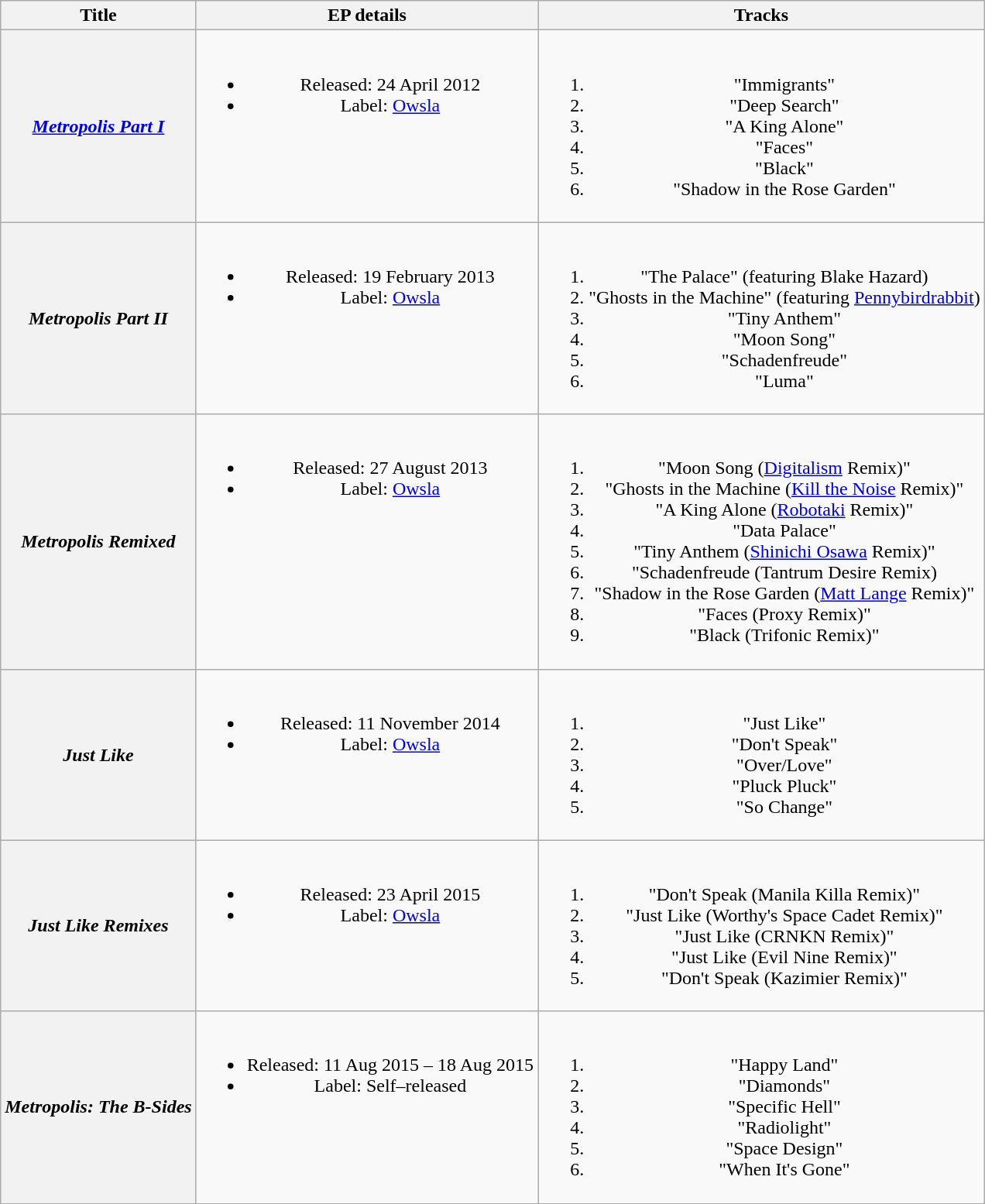<table class="wikitable plainrowheaders" style="text-align:center;">
<tr>
<th scope="col">Title</th>
<th scope="col">EP details</th>
<th scope="col">Tracks</th>
</tr>
<tr>
<th scope="row"><em><a href='#'>Metropolis Part I</a></em></th>
<td valign="top"><br><ul><li>Released: 24 April 2012</li><li>Label: <a href='#'>Owsla</a></li></ul></td>
<td valign="top"><br><ol><li>"Immigrants"</li><li>"Deep Search"</li><li>"A King Alone"</li><li>"Faces"</li><li>"Black"</li><li>"Shadow in the Rose Garden"</li></ol></td>
</tr>
<tr>
<th scope="row"><em>Metropolis Part II</em></th>
<td valign="top"><br><ul><li>Released: 19 February 2013</li><li>Label: <a href='#'>Owsla</a></li></ul></td>
<td valign="top"><br><ol><li>"The Palace" (featuring Blake Hazard)</li><li>"Ghosts in the Machine" (featuring <a href='#'>Pennybirdrabbit</a>)</li><li>"Tiny Anthem"</li><li>"Moon Song"</li><li>"Schadenfreude"</li><li>"Luma"</li></ol></td>
</tr>
<tr>
<th scope="row"><em>Metropolis Remixed </em></th>
<td valign="top"><br><ul><li>Released: 27 August 2013</li><li>Label: <a href='#'>Owsla</a></li></ul></td>
<td valign="top"><br><ol><li>"Moon Song (<a href='#'>Digitalism</a> Remix)"</li><li>"Ghosts in the Machine (<a href='#'>Kill the Noise</a> Remix)"</li><li>"A King Alone (<a href='#'>Robotaki</a> Remix)"</li><li>"Data Palace"</li><li>"Tiny Anthem (<a href='#'>Shinichi Osawa</a> Remix)"</li><li>"Schadenfreude (Tantrum Desire Remix)</li><li>"Shadow in the Rose Garden (<a href='#'>Matt Lange</a> Remix)"</li><li>"Faces (Proxy Remix)"</li><li>"Black (Trifonic Remix)"</li></ol></td>
</tr>
<tr>
<th scope="row"><em>Just Like </em></th>
<td valign="top"><br><ul><li>Released: 11 November 2014</li><li>Label: <a href='#'>Owsla</a></li></ul></td>
<td valign="top"><br><ol><li>"Just Like"</li><li>"Don't Speak"</li><li>"Over/Love"</li><li>"Pluck Pluck"</li><li>"So Change"</li></ol></td>
</tr>
<tr>
<th scope="row"><em>Just Like Remixes </em></th>
<td valign="top"><br><ul><li>Released: 23 April 2015</li><li>Label: <a href='#'>Owsla</a></li></ul></td>
<td valign="top"><br><ol><li>"Don't Speak (Manila Killa Remix)"</li><li>"Just Like (Worthy's Space Cadet Remix)"</li><li>"Just Like (CRNKN Remix)"</li><li>"Just Like (Evil Nine Remix)"</li><li>"Don't Speak (Kazimier Remix)"</li></ol></td>
</tr>
<tr>
<th scope="row"><em>Metropolis: The B-Sides </em></th>
<td valign="top"><br><ul><li>Released: 11 Aug 2015 – 18 Aug 2015</li><li>Label: Self–released</li></ul></td>
<td valign="top"><br><ol><li>"Happy Land"</li><li>"Diamonds"</li><li>"Specific Hell"</li><li>"Radiolight"</li><li>"Space Design"</li><li>"When It's Gone"</li></ol></td>
</tr>
</table>
